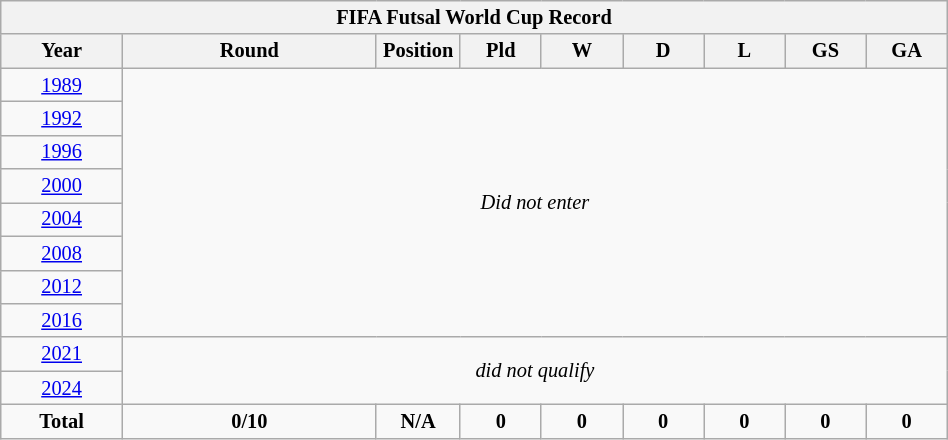<table class="wikitable" width=50% style="text-align: center;font-size:85%;">
<tr>
<th colspan=9>FIFA Futsal World Cup Record</th>
</tr>
<tr>
<th width=12%>Year</th>
<th width=25%>Round</th>
<th width=6%>Position</th>
<th width=8%>Pld</th>
<th width=8%>W</th>
<th width=8%>D</th>
<th width=8%>L</th>
<th width=8%>GS</th>
<th width=8%>GA</th>
</tr>
<tr>
<td> <a href='#'>1989</a></td>
<td rowspan=8; colspan=8><em>Did not enter</em></td>
</tr>
<tr>
<td> <a href='#'>1992</a></td>
</tr>
<tr>
<td> <a href='#'>1996</a></td>
</tr>
<tr>
<td> <a href='#'>2000</a></td>
</tr>
<tr>
<td> <a href='#'>2004</a></td>
</tr>
<tr>
<td> <a href='#'>2008</a></td>
</tr>
<tr>
<td> <a href='#'>2012</a></td>
</tr>
<tr>
<td> <a href='#'>2016</a></td>
</tr>
<tr>
<td> <a href='#'>2021</a></td>
<td rowspan=2; colspan=8><em>did not qualify</em></td>
</tr>
<tr>
<td> <a href='#'>2024</a></td>
</tr>
<tr>
<td><strong>Total</strong></td>
<td><strong>0/10</strong></td>
<td><strong>N/A</strong></td>
<td><strong>0</strong></td>
<td><strong>0</strong></td>
<td><strong>0</strong></td>
<td><strong>0</strong></td>
<td><strong>0</strong></td>
<td><strong>0</strong></td>
</tr>
</table>
